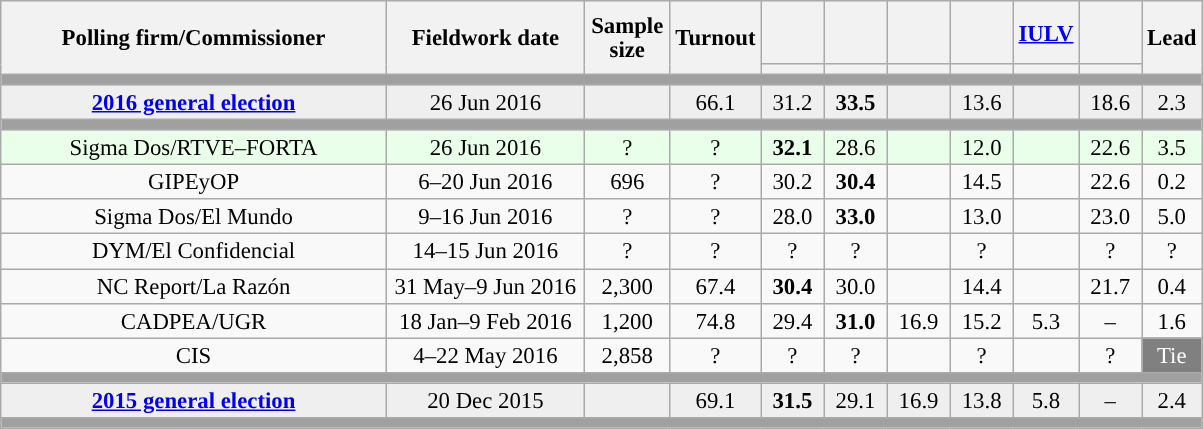<table class="wikitable collapsible collapsed" style="text-align:center; font-size:95%; line-height:16px;">
<tr style="height:42px; background-color:#E9E9E9">
<th style="width:250px;" rowspan="2">Polling firm/Commissioner</th>
<th style="width:125px;" rowspan="2">Fieldwork date</th>
<th style="width:50px;" rowspan="2">Sample size</th>
<th style="width:45px;" rowspan="2">Turnout</th>
<th style="width:35px;"></th>
<th style="width:35px;"></th>
<th style="width:35px;"></th>
<th style="width:35px;"></th>
<th style="width:35px;"><a href='#'>IULV</a></th>
<th style="width:35px;"></th>
<th style="width:30px;" rowspan="2">Lead</th>
</tr>
<tr>
<th style="color:inherit;background:"></th>
<th style="color:inherit;background:"></th>
<th style="color:inherit;background:"></th>
<th style="color:inherit;background:"></th>
<th style="color:inherit;background:"></th>
<th style="color:inherit;background:"></th>
</tr>
<tr>
<td colspan="11" style="background:#A0A0A0"></td>
</tr>
<tr style="background:#EFEFEF;">
<td><strong><a href='#'>2016 general election</a></strong></td>
<td>26 Jun 2016</td>
<td></td>
<td>66.1</td>
<td>31.2<br></td>
<td><strong>33.5</strong><br></td>
<td></td>
<td>13.6<br></td>
<td></td>
<td>18.6<br></td>
<td style="background:">2.3</td>
</tr>
<tr>
<td colspan="11" style="background:#A0A0A0"></td>
</tr>
<tr style="background:#EAFFEA;">
<td>Sigma Dos/RTVE–FORTA</td>
<td>26 Jun 2016</td>
<td>?</td>
<td>?</td>
<td><strong>32.1</strong><br></td>
<td>28.6<br></td>
<td></td>
<td>12.0<br></td>
<td></td>
<td>22.6<br></td>
<td style="background:">3.5</td>
</tr>
<tr>
<td>GIPEyOP</td>
<td>6–20 Jun 2016</td>
<td>696</td>
<td>?</td>
<td>30.2<br></td>
<td><strong>30.4</strong><br></td>
<td></td>
<td>14.5<br></td>
<td></td>
<td>22.6<br></td>
<td style="background:">0.2</td>
</tr>
<tr>
<td>Sigma Dos/El Mundo</td>
<td>9–16 Jun 2016</td>
<td>?</td>
<td>?</td>
<td>28.0<br></td>
<td><strong>33.0</strong><br></td>
<td></td>
<td>13.0<br></td>
<td></td>
<td>23.0<br></td>
<td style="background:">5.0</td>
</tr>
<tr>
<td>DYM/El Confidencial</td>
<td>14–15 Jun 2016</td>
<td>?</td>
<td>?</td>
<td>?<br></td>
<td>?<br></td>
<td></td>
<td>?<br></td>
<td></td>
<td>?<br></td>
<td style="background:">?</td>
</tr>
<tr>
<td>NC Report/La Razón</td>
<td>31 May–9 Jun 2016</td>
<td>2,300</td>
<td>67.4</td>
<td><strong>30.4</strong><br></td>
<td>30.0<br></td>
<td></td>
<td>14.4<br></td>
<td></td>
<td>21.7<br></td>
<td style="background:">0.4</td>
</tr>
<tr>
<td>CADPEA/UGR</td>
<td>18 Jan–9 Feb 2016</td>
<td>1,200</td>
<td>74.8</td>
<td>29.4</td>
<td><strong>31.0</strong></td>
<td>16.9</td>
<td>15.2</td>
<td>5.3</td>
<td>–</td>
<td style="background:">1.6</td>
</tr>
<tr>
<td>CIS</td>
<td>4–22 May 2016</td>
<td>2,858</td>
<td>?</td>
<td>?<br></td>
<td>?<br></td>
<td></td>
<td>?<br></td>
<td></td>
<td>?<br></td>
<td style="background:gray;color:white;">Tie</td>
</tr>
<tr>
<td colspan="11" style="background:#A0A0A0"></td>
</tr>
<tr style="background:#EFEFEF;">
<td><strong><a href='#'>2015 general election</a></strong></td>
<td>20 Dec 2015</td>
<td></td>
<td>69.1</td>
<td><strong>31.5</strong><br></td>
<td>29.1<br></td>
<td>16.9<br></td>
<td>13.8<br></td>
<td>5.8<br></td>
<td>–</td>
<td style="background:">2.4</td>
</tr>
<tr>
<td colspan="11" style="background:#A0A0A0"></td>
</tr>
</table>
